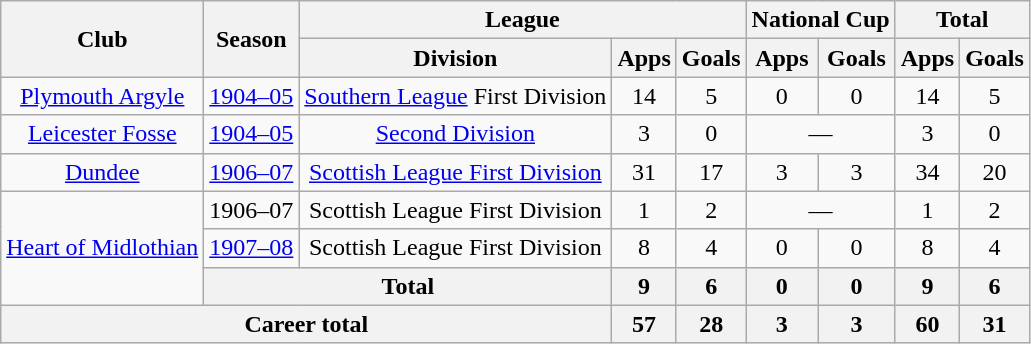<table class="wikitable" style="text-align: center;">
<tr>
<th rowspan="2">Club</th>
<th rowspan="2">Season</th>
<th colspan="3">League</th>
<th colspan="2">National Cup</th>
<th colspan="2">Total</th>
</tr>
<tr>
<th>Division</th>
<th>Apps</th>
<th>Goals</th>
<th>Apps</th>
<th>Goals</th>
<th>Apps</th>
<th>Goals</th>
</tr>
<tr>
<td><a href='#'>Plymouth Argyle</a></td>
<td><a href='#'>1904–05</a></td>
<td><a href='#'>Southern League</a> First Division</td>
<td>14</td>
<td>5</td>
<td>0</td>
<td>0</td>
<td>14</td>
<td>5</td>
</tr>
<tr>
<td><a href='#'>Leicester Fosse</a></td>
<td><a href='#'>1904–05</a></td>
<td><a href='#'>Second Division</a></td>
<td>3</td>
<td>0</td>
<td colspan="2">—</td>
<td>3</td>
<td>0</td>
</tr>
<tr>
<td><a href='#'>Dundee</a></td>
<td><a href='#'>1906–07</a></td>
<td><a href='#'>Scottish League First Division</a></td>
<td>31</td>
<td>17</td>
<td>3</td>
<td>3</td>
<td>34</td>
<td>20</td>
</tr>
<tr>
<td rowspan="3"><a href='#'>Heart of Midlothian</a></td>
<td>1906–07</td>
<td>Scottish League First Division</td>
<td>1</td>
<td>2</td>
<td colspan="2">—</td>
<td>1</td>
<td>2</td>
</tr>
<tr>
<td><a href='#'>1907–08</a></td>
<td>Scottish League First Division</td>
<td>8</td>
<td>4</td>
<td>0</td>
<td>0</td>
<td>8</td>
<td>4</td>
</tr>
<tr>
<th colspan="2">Total</th>
<th>9</th>
<th>6</th>
<th>0</th>
<th>0</th>
<th>9</th>
<th>6</th>
</tr>
<tr>
<th colspan="3">Career total</th>
<th>57</th>
<th>28</th>
<th>3</th>
<th>3</th>
<th>60</th>
<th>31</th>
</tr>
</table>
